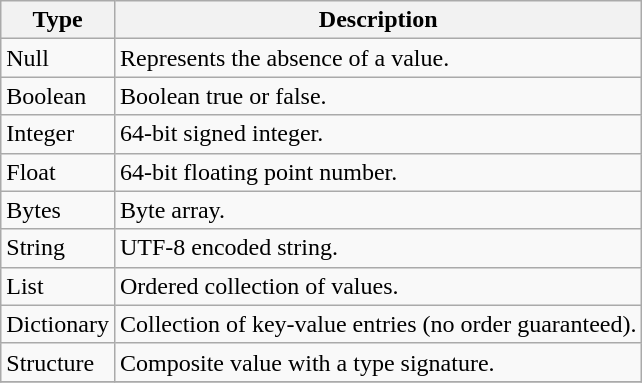<table class="wikitable">
<tr>
<th>Type</th>
<th>Description</th>
</tr>
<tr>
<td>Null</td>
<td>Represents the absence of a value.</td>
</tr>
<tr>
<td>Boolean</td>
<td>Boolean true or false.</td>
</tr>
<tr>
<td>Integer</td>
<td>64-bit signed integer.</td>
</tr>
<tr>
<td>Float</td>
<td>64-bit floating point number.</td>
</tr>
<tr>
<td>Bytes</td>
<td>Byte array.</td>
</tr>
<tr>
<td>String</td>
<td>UTF-8 encoded string.</td>
</tr>
<tr>
<td>List</td>
<td>Ordered collection of values.</td>
</tr>
<tr>
<td>Dictionary</td>
<td>Collection of key-value entries (no order guaranteed).</td>
</tr>
<tr>
<td>Structure</td>
<td>Composite value with a type signature.</td>
</tr>
<tr>
</tr>
</table>
